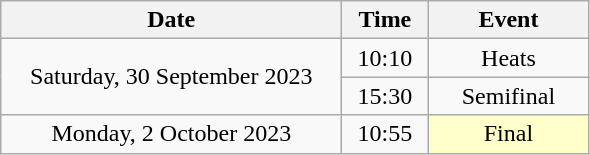<table class = "wikitable" style="text-align:center;">
<tr>
<th width=220>Date</th>
<th width=50>Time</th>
<th width=100>Event</th>
</tr>
<tr>
<td rowspan=2>Saturday, 30 September 2023</td>
<td>10:10</td>
<td>Heats</td>
</tr>
<tr>
<td>15:30</td>
<td>Semifinal</td>
</tr>
<tr>
<td>Monday, 2 October 2023</td>
<td>10:55</td>
<td bgcolor=ffffcc>Final</td>
</tr>
</table>
